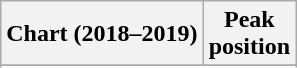<table class="wikitable sortable plainrowheaders" style="text-align:center">
<tr>
<th scope="col">Chart (2018–2019)</th>
<th scope="col">Peak<br>position</th>
</tr>
<tr>
</tr>
<tr>
</tr>
<tr>
</tr>
</table>
